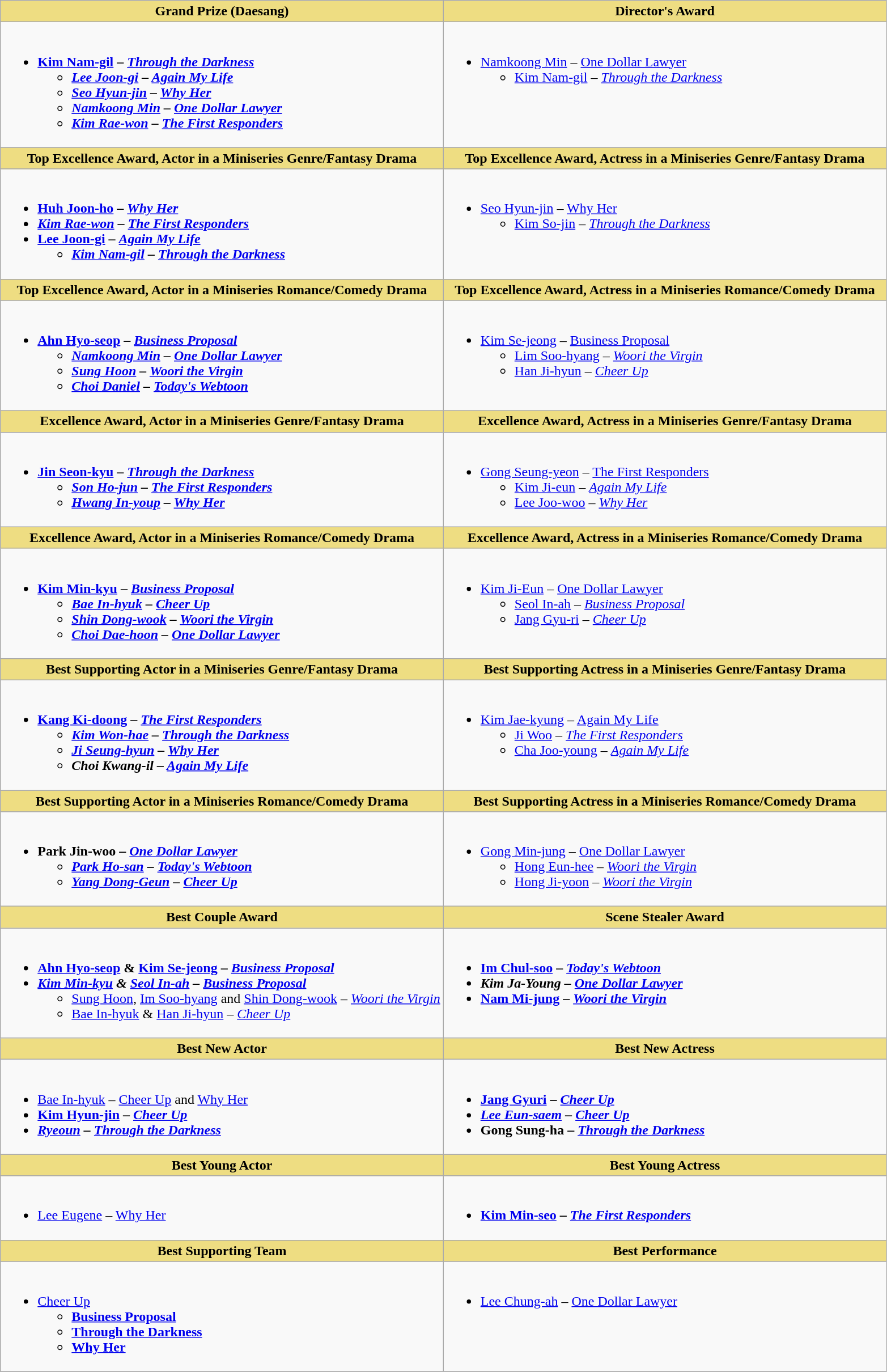<table class="wikitable">
<tr>
<th scope="col" style="background:#eedd82; width:50%">Grand Prize (Daesang)</th>
<th scope="col" style="background:#eedd82; width:50%">Director's Award</th>
</tr>
<tr>
<td style="vertical-align:top"><br><ul><li><strong><a href='#'>Kim Nam-gil</a> – <em><a href='#'>Through the Darkness</a><strong><em><ul><li><a href='#'>Lee Joon-gi</a> – </em><a href='#'>Again My Life</a><em></li><li><a href='#'>Seo Hyun-jin</a> – </em><a href='#'>Why Her</a><em></li><li><a href='#'>Namkoong Min</a> – </em><a href='#'>One Dollar Lawyer</a><em></li><li><a href='#'>Kim Rae-won</a> – </em><a href='#'>The First Responders</a><em></li></ul></li></ul></td>
<td style="vertical-align:top"><br><ul><li></strong><a href='#'>Namkoong Min</a> – </em><a href='#'>One Dollar Lawyer</a></em></strong><ul><li><a href='#'>Kim Nam-gil</a> – <em><a href='#'>Through the Darkness</a></em></li></ul></li></ul></td>
</tr>
<tr>
<th scope="col" style="background:#eedd82; width:50%">Top Excellence Award, Actor in a Miniseries Genre/Fantasy Drama</th>
<th scope="col" style="background:#eedd82; width:50%">Top Excellence Award, Actress in a Miniseries Genre/Fantasy Drama</th>
</tr>
<tr>
<td style="vertical-align:top"><br><ul><li><strong><a href='#'>Huh Joon-ho</a> – <em><a href='#'>Why Her</a><strong><em></li><li></strong><a href='#'>Kim Rae-won</a> – </em><a href='#'>The First Responders</a></em></strong></li><li><strong><a href='#'>Lee Joon-gi</a> – <em><a href='#'>Again My Life</a><strong><em><ul><li><a href='#'>Kim Nam-gil</a> – </em><a href='#'>Through the Darkness</a><em></li></ul></li></ul></td>
<td style="vertical-align:top"><br><ul><li></strong><a href='#'>Seo Hyun-jin</a> – </em><a href='#'>Why Her</a></em></strong><ul><li><a href='#'>Kim So-jin</a> – <em><a href='#'>Through the Darkness</a></em></li></ul></li></ul></td>
</tr>
<tr>
<th scope="col" style="background:#eedd82; width:50%">Top Excellence Award, Actor in a Miniseries Romance/Comedy Drama</th>
<th scope="col" style="background:#eedd82; width:50%">Top Excellence Award, Actress in a Miniseries Romance/Comedy Drama</th>
</tr>
<tr>
<td style="vertical-align:top"><br><ul><li><strong><a href='#'>Ahn Hyo-seop</a>  – <em><a href='#'>Business Proposal</a><strong><em><ul><li><a href='#'>Namkoong Min</a> – </em><a href='#'>One Dollar Lawyer</a><em></li><li><a href='#'>Sung Hoon</a> – </em><a href='#'>Woori the Virgin</a><em></li><li><a href='#'>Choi Daniel</a> – </em><a href='#'>Today's Webtoon</a><em></li></ul></li></ul></td>
<td style="vertical-align:top"><br><ul><li></strong><a href='#'>Kim Se-jeong</a>  – </em><a href='#'>Business Proposal</a></em></strong><ul><li><a href='#'>Lim Soo-hyang</a> – <em><a href='#'>Woori the Virgin</a></em></li><li><a href='#'>Han Ji-hyun</a> – <em><a href='#'>Cheer Up</a></em></li></ul></li></ul></td>
</tr>
<tr>
<th scope="col" style="background:#eedd82; width:50%">Excellence Award, Actor in a Miniseries Genre/Fantasy Drama</th>
<th scope="col" style="background:#eedd82; width:50%">Excellence Award, Actress in a Miniseries Genre/Fantasy Drama</th>
</tr>
<tr>
<td style="vertical-align:top"><br><ul><li><strong><a href='#'>Jin Seon-kyu</a>   – <em><a href='#'>Through the Darkness</a><strong><em><ul><li><a href='#'>Son Ho-jun</a> – </em><a href='#'>The First Responders</a><em></li><li><a href='#'>Hwang In-youp</a> – </em><a href='#'>Why Her</a><em></li></ul></li></ul></td>
<td style="vertical-align:top"><br><ul><li></strong><a href='#'>Gong Seung-yeon</a> – </em><a href='#'>The First Responders</a></em></strong><ul><li><a href='#'>Kim Ji-eun</a> –  <em><a href='#'>Again My Life</a></em></li><li><a href='#'>Lee Joo-woo</a> – <em><a href='#'>Why Her</a></em></li></ul></li></ul></td>
</tr>
<tr>
<th scope="col" style="background:#eedd82; width:50%">Excellence Award, Actor in a Miniseries Romance/Comedy Drama</th>
<th scope="col" style="background:#eedd82; width:50%">Excellence Award, Actress in a Miniseries Romance/Comedy Drama</th>
</tr>
<tr>
<td style="vertical-align:top"><br><ul><li><strong><a href='#'>Kim Min-kyu</a>  – <em><a href='#'>Business Proposal</a><strong><em><ul><li><a href='#'>Bae In-hyuk</a> – </em><a href='#'>Cheer Up</a><em></li><li><a href='#'>Shin Dong-wook</a> – </em><a href='#'>Woori the Virgin</a><em></li><li><a href='#'>Choi Dae-hoon</a> – </em><a href='#'>One Dollar Lawyer</a><em></li></ul></li></ul></td>
<td style="vertical-align:top"><br><ul><li></strong><a href='#'>Kim Ji-Eun</a> – </em><a href='#'>One Dollar Lawyer</a></em></strong><ul><li><a href='#'>Seol In-ah</a> – <em><a href='#'>Business Proposal</a></em></li><li><a href='#'>Jang Gyu-ri</a> – <em><a href='#'>Cheer Up</a></em></li></ul></li></ul></td>
</tr>
<tr>
<th scope="col" style="background:#eedd82; width:50%">Best Supporting Actor in a Miniseries Genre/Fantasy Drama</th>
<th scope="col" style="background:#eedd82; width:50%">Best Supporting Actress in a Miniseries Genre/Fantasy Drama</th>
</tr>
<tr>
<td style="vertical-align:top"><br><ul><li><strong><a href='#'>Kang Ki-doong</a> – <em><a href='#'>The First Responders</a><strong><em><ul><li><a href='#'>Kim Won-hae</a>  – </em><a href='#'>Through the Darkness</a><em></li><li><a href='#'>Ji Seung-hyun</a>  – </em><a href='#'>Why Her</a><em></li><li>Choi Kwang-il – </em><a href='#'>Again My Life</a><em></li></ul></li></ul></td>
<td style="vertical-align:top"><br><ul><li></strong><a href='#'>Kim Jae-kyung</a> – </em><a href='#'>Again My Life</a></em></strong><ul><li><a href='#'>Ji Woo</a> – <em><a href='#'>The First Responders</a></em></li><li><a href='#'>Cha Joo-young</a> – <em><a href='#'>Again My Life</a></em></li></ul></li></ul></td>
</tr>
<tr>
<th scope="col" style="background:#eedd82; width:50%">Best Supporting Actor in a Miniseries Romance/Comedy Drama</th>
<th scope="col" style="background:#eedd82; width:50%">Best Supporting Actress in a Miniseries Romance/Comedy Drama</th>
</tr>
<tr>
<td style="vertical-align:top"><br><ul><li><strong>Park Jin-woo – <em><a href='#'>One Dollar Lawyer</a><strong><em><ul><li><a href='#'>Park Ho-san</a> – </em><a href='#'>Today's Webtoon</a><em></li><li><a href='#'>Yang Dong-Geun</a> – </em><a href='#'>Cheer Up</a><em></li></ul></li></ul></td>
<td style="vertical-align:top"><br><ul><li></strong><a href='#'>Gong Min-jung</a> – </em><a href='#'>One Dollar Lawyer</a></em></strong><ul><li><a href='#'>Hong Eun-hee</a> – <em><a href='#'>Woori the Virgin</a></em></li><li><a href='#'>Hong Ji-yoon</a> – <em><a href='#'>Woori the Virgin</a></em></li></ul></li></ul></td>
</tr>
<tr>
<th scope="col" style="background:#eedd82; width:50%">Best Couple Award</th>
<th scope="col" style="background:#eedd82; width:50%">Scene Stealer Award</th>
</tr>
<tr>
<td style="vertical-align:top"><br><ul><li><strong><a href='#'>Ahn Hyo-seop</a> & <a href='#'>Kim Se-jeong</a> –  <em><a href='#'>Business Proposal</a><strong><em></li><li></strong><a href='#'>Kim Min-kyu</a> & <a href='#'>Seol In-ah</a>  – </em><a href='#'>Business Proposal</a></em></strong><ul><li><a href='#'>Sung Hoon</a>, <a href='#'>Im Soo-hyang</a> and <a href='#'>Shin Dong-wook</a> – <em><a href='#'>Woori the Virgin</a></em></li><li><a href='#'>Bae In-hyuk</a> & <a href='#'>Han Ji-hyun</a>  – <em><a href='#'>Cheer Up</a></em></li></ul></li></ul></td>
<td valign="top"><br><ul><li><strong><a href='#'>Im Chul-soo</a> – <em><a href='#'>Today's Webtoon</a><strong><em></li><li></strong>Kim Ja-Young – </em><a href='#'>One Dollar Lawyer</a></em></strong></li><li><strong><a href='#'>Nam Mi-jung</a> – <em><a href='#'>Woori the Virgin</a><strong><em></li></ul></td>
</tr>
<tr>
<th scope="col" style="background:#eedd82; width:50%">Best New Actor</th>
<th scope="col" style="background:#eedd82; width:50%">Best New Actress</th>
</tr>
<tr>
<td style="vertical-align:top"><br><ul><li></strong><a href='#'>Bae In-hyuk</a> – </em><a href='#'>Cheer Up</a> and <a href='#'>Why Her</a></em></strong></li><li><strong><a href='#'>Kim Hyun-jin</a> – <em><a href='#'>Cheer Up</a><strong><em></li><li></strong><a href='#'>Ryeoun</a> – </em><a href='#'>Through the Darkness</a></em></strong></li></ul></td>
<td style="vertical-align:top"><br><ul><li><strong><a href='#'>Jang Gyuri</a> – <em><a href='#'>Cheer Up</a><strong><em></li><li></strong><a href='#'>Lee Eun-saem</a> – </em><a href='#'>Cheer Up</a></em></strong></li><li><strong>Gong Sung-ha – <em><a href='#'>Through the Darkness</a><strong><em></li></ul></td>
</tr>
<tr>
<th scope="col" style="background:#eedd82; width:50%">Best Young Actor</th>
<th scope="col" style="background:#eedd82; width:50%">Best Young Actress</th>
</tr>
<tr>
<td style="vertical-align:top"><br><ul><li></strong><a href='#'>Lee Eugene</a> – </em><a href='#'>Why Her</a></em></strong></li></ul></td>
<td style="vertical-align:top"><br><ul><li><strong><a href='#'>Kim Min-seo</a> – <em><a href='#'>The First Responders</a><strong><em></li></ul></td>
</tr>
<tr>
<th scope="col" style="background:#eedd82; width:50%">Best Supporting Team</th>
<th scope="col" style="background:#eedd82; width:50%">Best Performance</th>
</tr>
<tr>
<td style="vertical-align:top"><br><ul><li></em></strong><a href='#'>Cheer Up</a><strong><em><ul><li></em><a href='#'>Business Proposal</a><em></li><li></em><a href='#'>Through the Darkness</a><em></li><li></em><a href='#'>Why Her</a><em></li></ul></li></ul></td>
<td style="vertical-align:top"><br><ul><li></strong><a href='#'>Lee Chung-ah</a> – </em><a href='#'>One Dollar Lawyer</a></em></strong></li></ul></td>
</tr>
<tr>
</tr>
</table>
